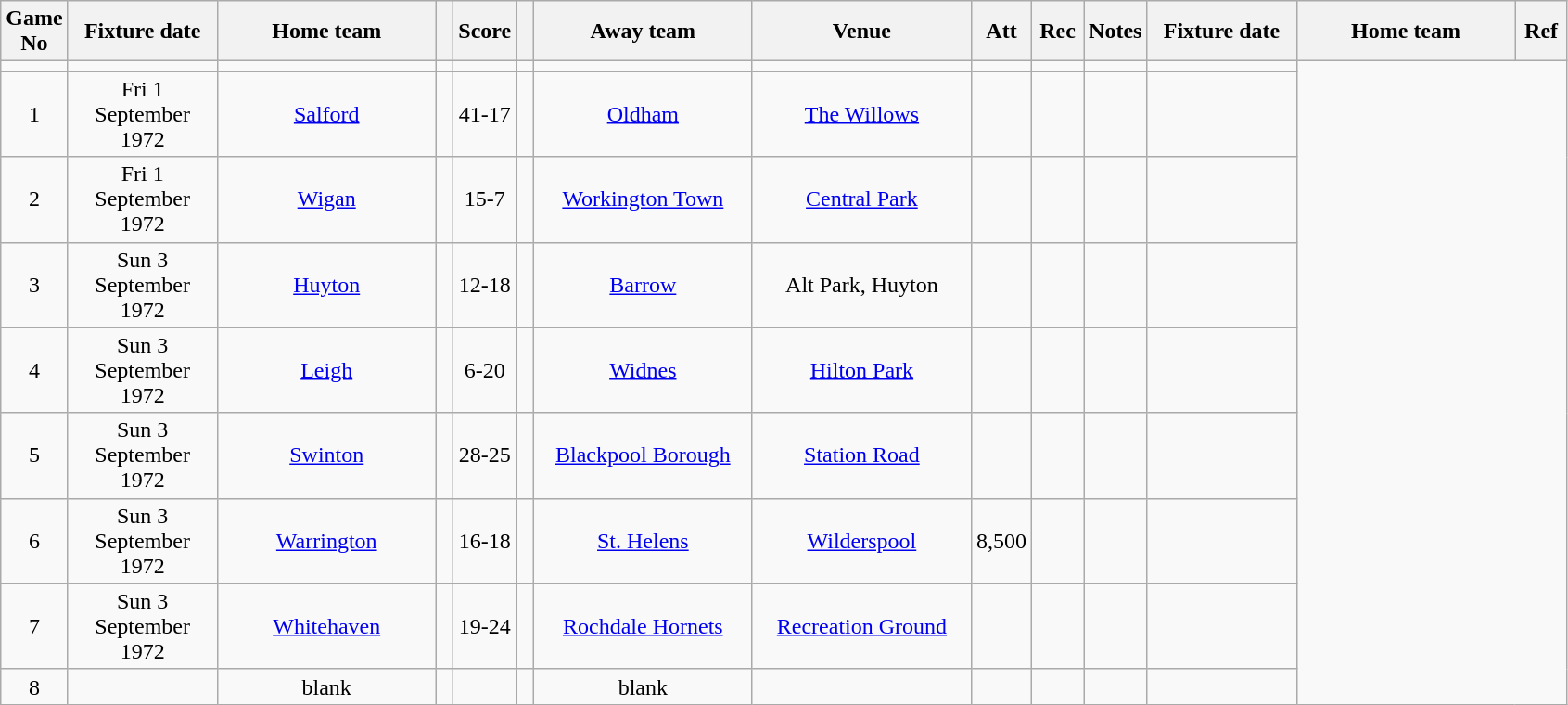<table class="wikitable" style="text-align:center;">
<tr>
<th width=20 abbr="No">Game No</th>
<th width=100 abbr="Date">Fixture date</th>
<th width=150 abbr="Home team">Home team</th>
<th width=5 abbr="space"></th>
<th width=20 abbr="Score">Score</th>
<th width=5 abbr="space"></th>
<th width=150 abbr="Away team">Away team</th>
<th width=150 abbr="Venue">Venue</th>
<th width=30 abbr="Att">Att</th>
<th width=30 abbr="Rec">Rec</th>
<th width=20 abbr="Notes">Notes</th>
<th width=100 abbr="Date">Fixture date</th>
<th width=150 abbr="Home team">Home team</th>
<th width=30 abbr="Ref">Ref</th>
</tr>
<tr>
<td></td>
<td></td>
<td></td>
<td></td>
<td></td>
<td></td>
<td></td>
<td></td>
<td></td>
<td></td>
<td></td>
<td></td>
</tr>
<tr>
<td>1</td>
<td>Fri 1 September 1972</td>
<td><a href='#'>Salford</a></td>
<td></td>
<td>41-17</td>
<td></td>
<td><a href='#'>Oldham</a></td>
<td><a href='#'>The Willows</a></td>
<td></td>
<td></td>
<td></td>
<td></td>
</tr>
<tr>
<td>2</td>
<td>Fri 1 September 1972</td>
<td><a href='#'>Wigan</a></td>
<td></td>
<td>15-7</td>
<td></td>
<td><a href='#'>Workington Town</a></td>
<td><a href='#'>Central Park</a></td>
<td></td>
<td></td>
<td></td>
<td></td>
</tr>
<tr>
<td>3</td>
<td>Sun 3 September 1972</td>
<td><a href='#'>Huyton</a></td>
<td></td>
<td>12-18</td>
<td></td>
<td><a href='#'>Barrow</a></td>
<td>Alt Park, Huyton</td>
<td></td>
<td></td>
<td></td>
<td></td>
</tr>
<tr>
<td>4</td>
<td>Sun 3 September 1972</td>
<td><a href='#'>Leigh</a></td>
<td></td>
<td>6-20</td>
<td></td>
<td><a href='#'>Widnes</a></td>
<td><a href='#'>Hilton Park</a></td>
<td></td>
<td></td>
<td></td>
<td></td>
</tr>
<tr>
<td>5</td>
<td>Sun 3 September 1972</td>
<td><a href='#'>Swinton</a></td>
<td></td>
<td>28-25</td>
<td></td>
<td><a href='#'>Blackpool Borough</a></td>
<td><a href='#'>Station Road</a></td>
<td></td>
<td></td>
<td></td>
<td></td>
</tr>
<tr>
<td>6</td>
<td>Sun 3 September 1972</td>
<td><a href='#'>Warrington</a></td>
<td></td>
<td>16-18</td>
<td></td>
<td><a href='#'>St. Helens</a></td>
<td><a href='#'>Wilderspool</a></td>
<td>8,500</td>
<td></td>
<td></td>
<td></td>
</tr>
<tr>
<td>7</td>
<td>Sun 3 September 1972</td>
<td><a href='#'>Whitehaven</a></td>
<td></td>
<td>19-24</td>
<td></td>
<td><a href='#'>Rochdale Hornets</a></td>
<td><a href='#'>Recreation Ground</a></td>
<td></td>
<td></td>
<td></td>
<td></td>
</tr>
<tr>
<td>8</td>
<td></td>
<td>blank</td>
<td></td>
<td></td>
<td></td>
<td>blank</td>
<td></td>
<td></td>
<td></td>
<td></td>
<td></td>
</tr>
</table>
